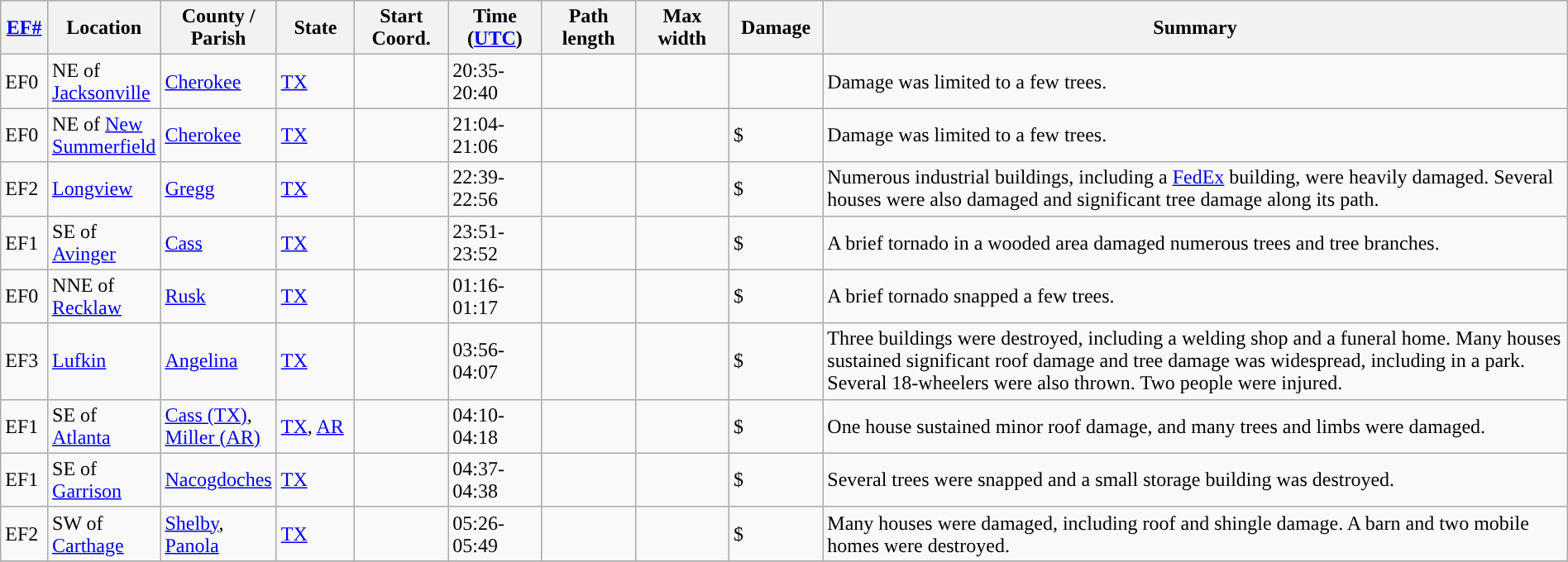<table class="wikitable sortable" style="width:100%;">
<tr>
<th scope="col"  style="width:3%; text-align:center;"><a href='#'>EF#</a></th>
<th scope="col"  style="width:7%; text-align:center;" class="unsortable">Location</th>
<th scope="col"  style="width:6%; text-align:center;" class="unsortable">County / Parish</th>
<th scope="col"  style="width:5%; text-align:center;">State</th>
<th scope="col"  style="width:6%; text-align:center;">Start Coord.</th>
<th scope="col"  style="width:6%; text-align:center;">Time (<a href='#'>UTC</a>)</th>
<th scope="col"  style="width:6%; text-align:center;">Path length</th>
<th scope="col"  style="width:6%; text-align:center;">Max width</th>
<th scope="col"  style="width:6%; text-align:center;">Damage</th>
<th scope="col" class="unsortable" style="width:48%; text-align:center;">Summary</th>
</tr>
<tr>
<td>EF0</td>
<td>NE of <a href='#'>Jacksonville</a></td>
<td><a href='#'>Cherokee</a></td>
<td><a href='#'>TX</a></td>
<td></td>
<td>20:35-20:40</td>
<td></td>
<td></td>
<td></td>
<td>Damage was limited to a few trees.</td>
</tr>
<tr>
<td>EF0</td>
<td>NE of <a href='#'>New Summerfield</a></td>
<td><a href='#'>Cherokee</a></td>
<td><a href='#'>TX</a></td>
<td></td>
<td>21:04-21:06</td>
<td></td>
<td></td>
<td>$</td>
<td>Damage was limited to a few trees.</td>
</tr>
<tr>
<td>EF2</td>
<td><a href='#'>Longview</a></td>
<td><a href='#'>Gregg</a></td>
<td><a href='#'>TX</a></td>
<td></td>
<td>22:39-22:56</td>
<td></td>
<td></td>
<td>$</td>
<td>Numerous industrial buildings, including a <a href='#'>FedEx</a> building, were heavily damaged. Several houses were also damaged and significant tree damage along its path.</td>
</tr>
<tr>
<td>EF1</td>
<td>SE of <a href='#'>Avinger</a></td>
<td><a href='#'>Cass</a></td>
<td><a href='#'>TX</a></td>
<td></td>
<td>23:51-23:52</td>
<td></td>
<td></td>
<td>$</td>
<td>A brief tornado in a wooded area damaged numerous trees and tree branches.</td>
</tr>
<tr>
<td>EF0</td>
<td>NNE of <a href='#'>Recklaw</a></td>
<td><a href='#'>Rusk</a></td>
<td><a href='#'>TX</a></td>
<td></td>
<td>01:16-01:17</td>
<td></td>
<td></td>
<td>$</td>
<td>A brief tornado snapped a few trees.</td>
</tr>
<tr>
<td>EF3</td>
<td><a href='#'>Lufkin</a></td>
<td><a href='#'>Angelina</a></td>
<td><a href='#'>TX</a></td>
<td></td>
<td>03:56-04:07</td>
<td></td>
<td></td>
<td>$</td>
<td>Three buildings were destroyed, including a welding shop and a funeral home. Many houses sustained significant roof damage and tree damage was widespread, including in a park. Several 18-wheelers were also thrown. Two people were injured.</td>
</tr>
<tr>
<td>EF1</td>
<td>SE of <a href='#'>Atlanta</a></td>
<td><a href='#'>Cass (TX)</a>, <a href='#'>Miller (AR)</a></td>
<td><a href='#'>TX</a>, <a href='#'>AR</a></td>
<td></td>
<td>04:10-04:18</td>
<td></td>
<td></td>
<td>$</td>
<td>One house sustained minor roof damage, and many trees and limbs were damaged.</td>
</tr>
<tr>
<td>EF1</td>
<td>SE of <a href='#'>Garrison</a></td>
<td><a href='#'>Nacogdoches</a></td>
<td><a href='#'>TX</a></td>
<td></td>
<td>04:37-04:38</td>
<td></td>
<td></td>
<td>$</td>
<td>Several trees were snapped and a small storage building was destroyed.</td>
</tr>
<tr>
<td>EF2</td>
<td>SW of <a href='#'>Carthage</a></td>
<td><a href='#'>Shelby</a>, <a href='#'>Panola</a></td>
<td><a href='#'>TX</a></td>
<td></td>
<td>05:26-05:49</td>
<td></td>
<td></td>
<td>$</td>
<td>Many houses were damaged, including roof and shingle damage. A barn and two mobile homes were destroyed.</td>
</tr>
<tr>
</tr>
</table>
